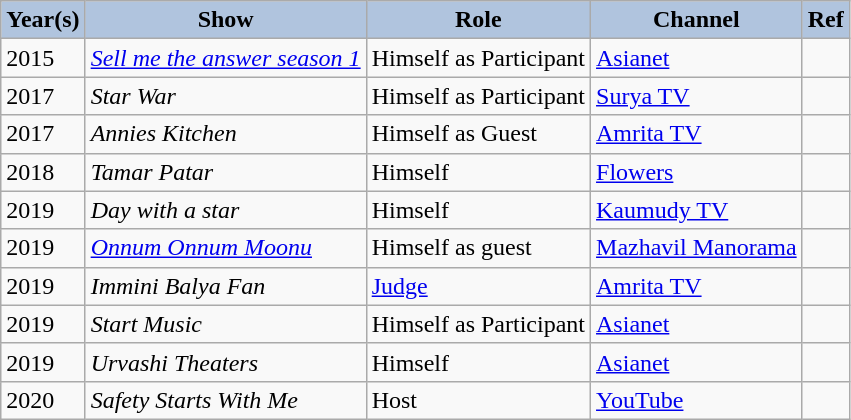<table class="wikitable">
<tr>
<th style="background:#B0C4DE;">Year(s)</th>
<th style="background:#B0C4DE;">Show</th>
<th style="background:#B0C4DE;">Role</th>
<th style="background:#B0C4DE;">Channel</th>
<th style="background:#B0C4DE;">Ref</th>
</tr>
<tr>
<td>2015</td>
<td><em><a href='#'>Sell me the answer season 1</a></em></td>
<td>Himself as Participant</td>
<td><a href='#'>Asianet</a></td>
<td></td>
</tr>
<tr>
<td>2017</td>
<td><em>Star War</em></td>
<td>Himself as Participant</td>
<td><a href='#'>Surya TV</a></td>
<td></td>
</tr>
<tr>
<td>2017</td>
<td><em>Annies Kitchen</em></td>
<td>Himself as Guest</td>
<td><a href='#'>Amrita TV</a></td>
<td></td>
</tr>
<tr>
<td>2018</td>
<td><em>Tamar Patar</em></td>
<td>Himself</td>
<td><a href='#'>Flowers</a></td>
<td></td>
</tr>
<tr>
<td>2019</td>
<td><em>Day with a star</em></td>
<td>Himself</td>
<td><a href='#'>Kaumudy TV</a></td>
<td></td>
</tr>
<tr>
<td>2019</td>
<td><em><a href='#'>Onnum Onnum Moonu</a></em></td>
<td>Himself as guest</td>
<td><a href='#'>Mazhavil Manorama</a></td>
<td></td>
</tr>
<tr>
<td>2019</td>
<td><em>Immini Balya Fan</em></td>
<td><a href='#'>Judge</a></td>
<td><a href='#'>Amrita TV</a></td>
<td></td>
</tr>
<tr>
<td>2019</td>
<td><em>Start Music</em></td>
<td>Himself as Participant</td>
<td><a href='#'>Asianet</a></td>
<td></td>
</tr>
<tr>
<td>2019</td>
<td><em>Urvashi Theaters</em></td>
<td>Himself</td>
<td><a href='#'>Asianet</a></td>
<td></td>
</tr>
<tr>
<td>2020</td>
<td><em>Safety Starts With Me</em></td>
<td>Host</td>
<td><a href='#'>YouTube</a></td>
<td></td>
</tr>
</table>
